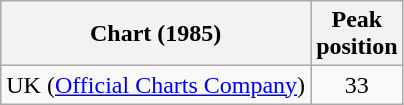<table class="wikitable sortable">
<tr>
<th>Chart (1985)</th>
<th>Peak<br>position</th>
</tr>
<tr>
<td>UK (<a href='#'>Official Charts Company</a>)</td>
<td style="text-align:center;">33</td>
</tr>
</table>
